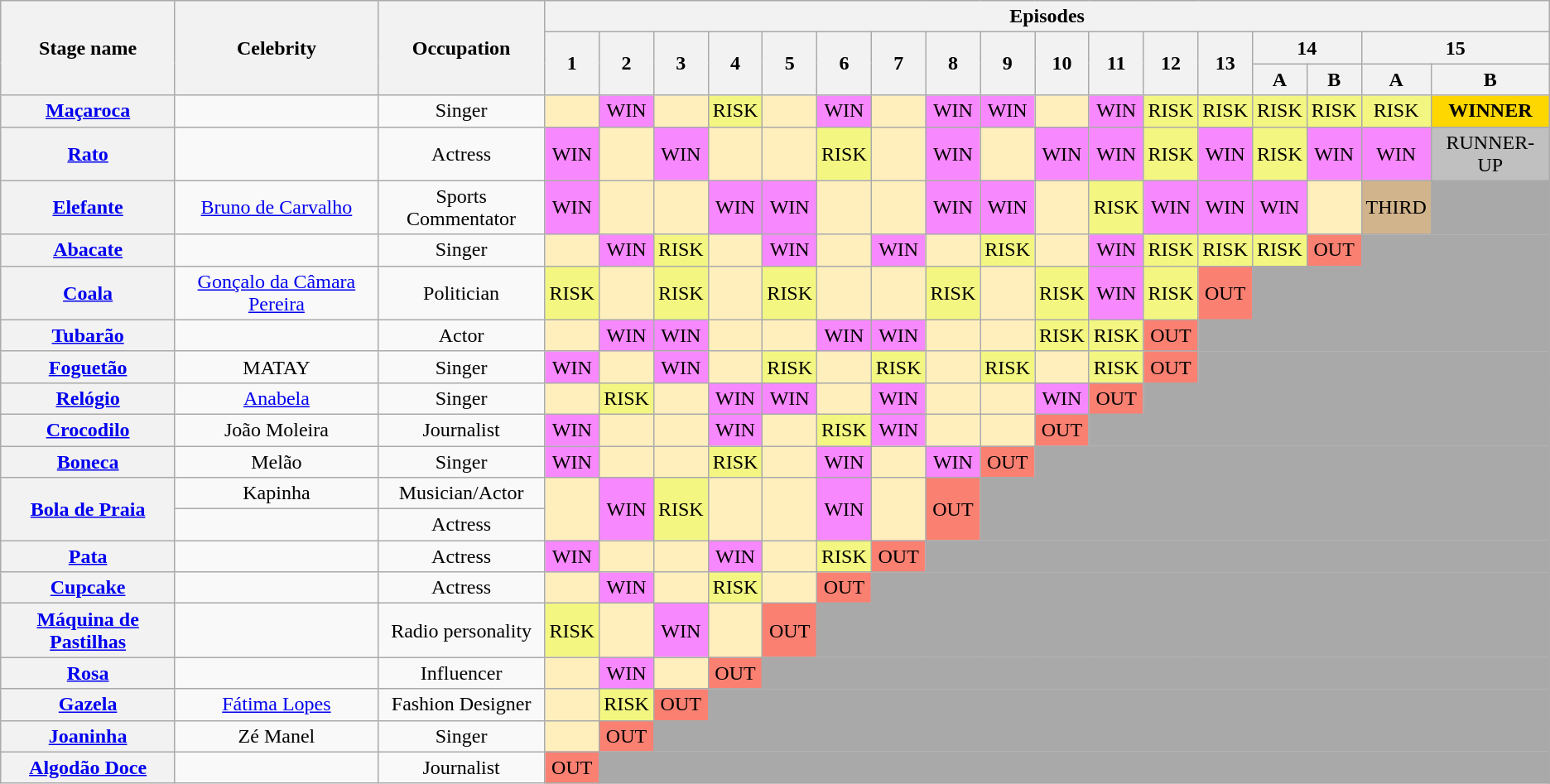<table class="wikitable" style="text-align:center; ">
<tr>
<th rowspan=3>Stage name</th>
<th rowspan=3>Celebrity</th>
<th rowspan=3>Occupation</th>
<th colspan="17">Episodes</th>
</tr>
<tr>
<th rowspan="2">1</th>
<th rowspan="2">2</th>
<th rowspan="2">3</th>
<th rowspan="2">4</th>
<th rowspan="2">5</th>
<th rowspan="2">6</th>
<th rowspan="2">7</th>
<th rowspan="2">8</th>
<th rowspan="2">9</th>
<th rowspan="2">10</th>
<th rowspan="2">11</th>
<th rowspan="2">12</th>
<th rowspan="2">13</th>
<th colspan="2">14</th>
<th colspan="2">15</th>
</tr>
<tr>
<th>A</th>
<th>B</th>
<th>A</th>
<th>B</th>
</tr>
<tr>
<th><a href='#'>Maçaroca</a></th>
<td></td>
<td>Singer</td>
<td bgcolor="#FFEFBD"></td>
<td bgcolor="#F888FD">WIN</td>
<td bgcolor="#FFEFBD"></td>
<td bgcolor="F3F781">RISK</td>
<td bgcolor="#FFEFBD"></td>
<td bgcolor="#F888FD">WIN</td>
<td bgcolor="#FFEFBD"></td>
<td bgcolor="#F888FD">WIN</td>
<td bgcolor="#F888FD">WIN</td>
<td bgcolor="#FFEFBD"></td>
<td bgcolor="#F888FD">WIN</td>
<td bgcolor="F3F781">RISK</td>
<td bgcolor="F3F781">RISK</td>
<td bgcolor="F3F781">RISK</td>
<td bgcolor="F3F781">RISK</td>
<td bgcolor="F3F781">RISK</td>
<td bgcolor="gold"><strong>WINNER</strong></td>
</tr>
<tr>
<th><a href='#'>Rato</a></th>
<td></td>
<td>Actress</td>
<td bgcolor="#F888FD">WIN</td>
<td bgcolor="#FFEFBD"></td>
<td bgcolor="#F888FD">WIN</td>
<td bgcolor="#FFEFBD"></td>
<td bgcolor="#FFEFBD"></td>
<td bgcolor="F3F781">RISK</td>
<td bgcolor="#FFEFBD"></td>
<td bgcolor="#F888FD">WIN</td>
<td bgcolor="#FFEFBD"></td>
<td bgcolor="#F888FD">WIN</td>
<td bgcolor="#F888FD">WIN</td>
<td bgcolor="F3F781">RISK</td>
<td bgcolor="#F888FD">WIN</td>
<td bgcolor="F3F781">RISK</td>
<td bgcolor="#F888FD">WIN</td>
<td bgcolor="#F888FD">WIN</td>
<td bgcolor="silver">RUNNER-UP</td>
</tr>
<tr>
<th><a href='#'>Elefante</a></th>
<td><a href='#'>Bruno de Carvalho</a></td>
<td>Sports Commentator</td>
<td bgcolor="#F888FD">WIN</td>
<td bgcolor="#FFEFBD"></td>
<td bgcolor="#FFEFBD"></td>
<td bgcolor="#F888FD">WIN</td>
<td bgcolor="#F888FD">WIN</td>
<td bgcolor="#FFEFBD"></td>
<td bgcolor="#FFEFBD"></td>
<td bgcolor="#F888FD">WIN</td>
<td bgcolor="#F888FD">WIN</td>
<td bgcolor="#FFEFBD"></td>
<td bgcolor="F3F781">RISK</td>
<td bgcolor="#F888FD">WIN</td>
<td bgcolor="#F888FD">WIN</td>
<td bgcolor="#F888FD">WIN</td>
<td bgcolor="#FFEFBD"></td>
<td bgcolor="tan">THIRD</td>
<td colspan="1" bgcolor="darkgrey"></td>
</tr>
<tr>
<th><a href='#'>Abacate</a></th>
<td></td>
<td>Singer</td>
<td bgcolor="#FFEFBD"></td>
<td bgcolor="#F888FD">WIN</td>
<td bgcolor="F3F781">RISK</td>
<td bgcolor="#FFEFBD"></td>
<td bgcolor="#F888FD">WIN</td>
<td bgcolor="#FFEFBD"></td>
<td bgcolor="#F888FD">WIN</td>
<td bgcolor="#FFEFBD"></td>
<td bgcolor="F3F781">RISK</td>
<td bgcolor="#FFEFBD"></td>
<td bgcolor="#F888FD">WIN</td>
<td bgcolor="F3F781">RISK</td>
<td bgcolor="F3F781">RISK</td>
<td bgcolor="F3F781">RISK</td>
<td bgcolor="salmon">OUT</td>
<td colspan="2" bgcolor="darkgrey"></td>
</tr>
<tr>
<th><a href='#'>Coala</a></th>
<td><a href='#'>Gonçalo da Câmara Pereira</a></td>
<td>Politician</td>
<td bgcolor="F3F781">RISK</td>
<td bgcolor="#FFEFBD"></td>
<td bgcolor="F3F781">RISK</td>
<td bgcolor="#FFEFBD"></td>
<td bgcolor="F3F781">RISK</td>
<td bgcolor="#FFEFBD"></td>
<td bgcolor="#FFEFBD"></td>
<td bgcolor="F3F781">RISK</td>
<td bgcolor="#FFEFBD"></td>
<td bgcolor="F3F781">RISK</td>
<td bgcolor="#F888FD">WIN</td>
<td bgcolor="F3F781">RISK</td>
<td bgcolor="salmon">OUT</td>
<td colspan="4" bgcolor="darkgrey"></td>
</tr>
<tr>
<th><a href='#'>Tubarão</a></th>
<td></td>
<td>Actor</td>
<td bgcolor="#FFEFBD"></td>
<td bgcolor="#F888FD">WIN</td>
<td bgcolor="#F888FD">WIN</td>
<td bgcolor="#FFEFBD"></td>
<td bgcolor="#FFEFBD"></td>
<td bgcolor="#F888FD">WIN</td>
<td bgcolor="#F888FD">WIN</td>
<td bgcolor="#FFEFBD"></td>
<td bgcolor="#FFEFBD"></td>
<td bgcolor="F3F781">RISK</td>
<td bgcolor="F3F781">RISK</td>
<td bgcolor="salmon">OUT</td>
<td colspan="5" bgcolor="darkgrey"></td>
</tr>
<tr>
<th><a href='#'>Foguetão</a></th>
<td>MATAY</td>
<td>Singer</td>
<td bgcolor="#F888FD">WIN</td>
<td bgcolor="#FFEFBD"></td>
<td bgcolor="#F888FD">WIN</td>
<td bgcolor="#FFEFBD"></td>
<td bgcolor="F3F781">RISK</td>
<td bgcolor="#FFEFBD"></td>
<td bgcolor="F3F781">RISK</td>
<td bgcolor="#FFEFBD"></td>
<td bgcolor="F3F781">RISK</td>
<td bgcolor="#FFEFBD"></td>
<td bgcolor="F3F781">RISK</td>
<td bgcolor="salmon">OUT</td>
<td colspan="5" bgcolor="darkgrey"></td>
</tr>
<tr>
<th><a href='#'>Relógio</a></th>
<td><a href='#'>Anabela</a></td>
<td>Singer</td>
<td bgcolor="#FFEFBD"></td>
<td bgcolor="F3F781">RISK</td>
<td bgcolor="#FFEFBD"></td>
<td bgcolor="#F888FD">WIN</td>
<td bgcolor="#F888FD">WIN</td>
<td bgcolor="#FFEFBD"></td>
<td bgcolor="#F888FD">WIN</td>
<td bgcolor="#FFEFBD"></td>
<td bgcolor="#FFEFBD"></td>
<td bgcolor="#F888FD">WIN</td>
<td bgcolor="salmon">OUT</td>
<td colspan="6" bgcolor="darkgrey"></td>
</tr>
<tr>
<th><a href='#'>Crocodilo</a></th>
<td>João Moleira</td>
<td>Journalist</td>
<td bgcolor="#F888FD">WIN</td>
<td bgcolor="#FFEFBD"></td>
<td bgcolor="#FFEFBD"></td>
<td bgcolor="#F888FD">WIN</td>
<td bgcolor="#FFEFBD"></td>
<td bgcolor="F3F781">RISK</td>
<td bgcolor="#F888FD">WIN</td>
<td bgcolor="#FFEFBD"></td>
<td bgcolor="#FFEFBD"></td>
<td bgcolor="salmon">OUT</td>
<td colspan="7" bgcolor="darkgrey"></td>
</tr>
<tr>
<th><a href='#'>Boneca</a></th>
<td>Melão</td>
<td>Singer</td>
<td bgcolor="#F888FD">WIN</td>
<td bgcolor="#FFEFBD"></td>
<td bgcolor="#FFEFBD"></td>
<td bgcolor="F3F781">RISK</td>
<td bgcolor="#FFEFBD"></td>
<td bgcolor="#F888FD">WIN</td>
<td bgcolor="#FFEFBD"></td>
<td bgcolor="#F888FD">WIN</td>
<td bgcolor="salmon">OUT</td>
<td colspan="8" bgcolor="darkgrey"></td>
</tr>
<tr>
<th rowspan=2><a href='#'>Bola de Praia</a></th>
<td>Kapinha</td>
<td>Musician/Actor</td>
<td rowspan=2 bgcolor="#FFEFBD"></td>
<td rowspan=2 bgcolor="#F888FD">WIN</td>
<td rowspan=2 bgcolor="F3F781">RISK</td>
<td rowspan=2 bgcolor="#FFEFBD"></td>
<td rowspan=2 bgcolor="#FFEFBD"></td>
<td rowspan=2 bgcolor="#F888FD">WIN</td>
<td rowspan=2 bgcolor="#FFEFBD"></td>
<td rowspan=2 bgcolor="salmon">OUT</td>
<td colspan="9" bgcolor="darkgrey" rowspan="2"></td>
</tr>
<tr>
<td></td>
<td>Actress</td>
</tr>
<tr>
<th><a href='#'>Pata</a></th>
<td></td>
<td>Actress</td>
<td bgcolor="#F888FD">WIN</td>
<td bgcolor="#FFEFBD"></td>
<td bgcolor="#FFEFBD"></td>
<td bgcolor="#F888FD">WIN</td>
<td bgcolor="#FFEFBD"></td>
<td bgcolor="F3F781">RISK</td>
<td bgcolor="salmon">OUT</td>
<td colspan="10" bgcolor="darkgrey"></td>
</tr>
<tr>
<th><a href='#'>Cupcake</a></th>
<td></td>
<td>Actress</td>
<td bgcolor="#FFEFBD"></td>
<td bgcolor="#F888FD">WIN</td>
<td bgcolor="#FFEFBD"></td>
<td bgcolor="F3F781">RISK</td>
<td bgcolor="#FFEFBD"></td>
<td bgcolor="salmon">OUT</td>
<td colspan="11" bgcolor="darkgrey"></td>
</tr>
<tr>
<th><a href='#'>Máquina de Pastilhas</a></th>
<td></td>
<td>Radio personality</td>
<td bgcolor="F3F781">RISK</td>
<td bgcolor="#FFEFBD"></td>
<td bgcolor="#F888FD">WIN</td>
<td bgcolor="#FFEFBD"></td>
<td bgcolor="salmon">OUT</td>
<td colspan="12" bgcolor="darkgrey"></td>
</tr>
<tr>
<th><a href='#'>Rosa</a></th>
<td></td>
<td>Influencer</td>
<td bgcolor="#FFEFBD"></td>
<td bgcolor="#F888FD">WIN</td>
<td bgcolor="#FFEFBD"></td>
<td bgcolor="salmon">OUT</td>
<td colspan="13" bgcolor="darkgrey"></td>
</tr>
<tr>
<th><a href='#'>Gazela</a></th>
<td><a href='#'>Fátima Lopes</a></td>
<td>Fashion Designer</td>
<td bgcolor="#FFEFBD"></td>
<td bgcolor="F3F781">RISK</td>
<td bgcolor="salmon">OUT</td>
<td colspan="14" bgcolor="darkgrey"></td>
</tr>
<tr>
<th><a href='#'>Joaninha</a></th>
<td>Zé Manel</td>
<td>Singer</td>
<td bgcolor="#FFEFBD"></td>
<td bgcolor="salmon">OUT</td>
<td colspan="15" bgcolor="darkgrey"></td>
</tr>
<tr>
<th><a href='#'>Algodão Doce</a></th>
<td></td>
<td>Journalist</td>
<td bgcolor="salmon">OUT</td>
<td colspan="16" bgcolor="darkgrey"></td>
</tr>
</table>
